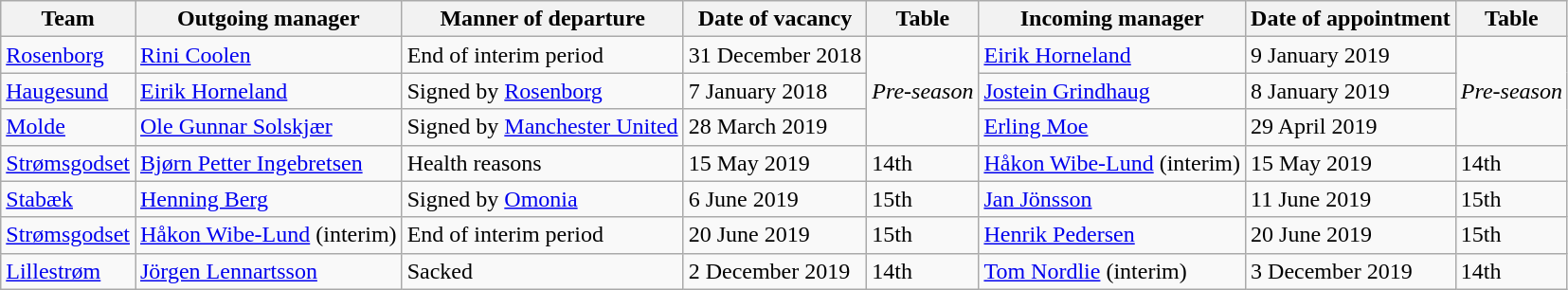<table class="wikitable">
<tr>
<th>Team</th>
<th>Outgoing manager</th>
<th>Manner of departure</th>
<th>Date of vacancy</th>
<th>Table</th>
<th>Incoming manager</th>
<th>Date of appointment</th>
<th>Table</th>
</tr>
<tr>
<td><a href='#'>Rosenborg</a></td>
<td> <a href='#'>Rini Coolen</a></td>
<td>End of interim period</td>
<td>31 December 2018</td>
<td rowspan="3"><em>Pre-season</em></td>
<td> <a href='#'>Eirik Horneland</a></td>
<td>9 January 2019</td>
<td rowspan="3"><em>Pre-season</em></td>
</tr>
<tr>
<td><a href='#'>Haugesund</a></td>
<td> <a href='#'>Eirik Horneland</a></td>
<td>Signed by <a href='#'>Rosenborg</a></td>
<td>7 January 2018</td>
<td> <a href='#'>Jostein Grindhaug</a></td>
<td>8 January 2019</td>
</tr>
<tr>
<td><a href='#'>Molde</a></td>
<td> <a href='#'>Ole Gunnar Solskjær</a></td>
<td>Signed by <a href='#'>Manchester United</a></td>
<td>28 March 2019</td>
<td> <a href='#'>Erling Moe</a></td>
<td>29 April 2019</td>
</tr>
<tr>
<td><a href='#'>Strømsgodset</a></td>
<td> <a href='#'>Bjørn Petter Ingebretsen</a></td>
<td>Health reasons</td>
<td>15 May 2019</td>
<td>14th</td>
<td> <a href='#'>Håkon Wibe-Lund</a> (interim)</td>
<td>15 May 2019</td>
<td>14th</td>
</tr>
<tr>
<td><a href='#'>Stabæk</a></td>
<td> <a href='#'>Henning Berg</a></td>
<td>Signed by <a href='#'>Omonia</a></td>
<td>6 June 2019</td>
<td>15th</td>
<td> <a href='#'>Jan Jönsson</a></td>
<td>11 June 2019</td>
<td>15th</td>
</tr>
<tr>
<td><a href='#'>Strømsgodset</a></td>
<td> <a href='#'>Håkon Wibe-Lund</a> (interim)</td>
<td>End of interim period</td>
<td>20 June 2019</td>
<td>15th</td>
<td> <a href='#'>Henrik Pedersen</a></td>
<td>20 June 2019</td>
<td>15th</td>
</tr>
<tr>
<td><a href='#'>Lillestrøm</a></td>
<td> <a href='#'>Jörgen Lennartsson</a></td>
<td>Sacked</td>
<td>2 December 2019</td>
<td>14th</td>
<td> <a href='#'>Tom Nordlie</a> (interim)</td>
<td>3 December 2019</td>
<td>14th</td>
</tr>
</table>
